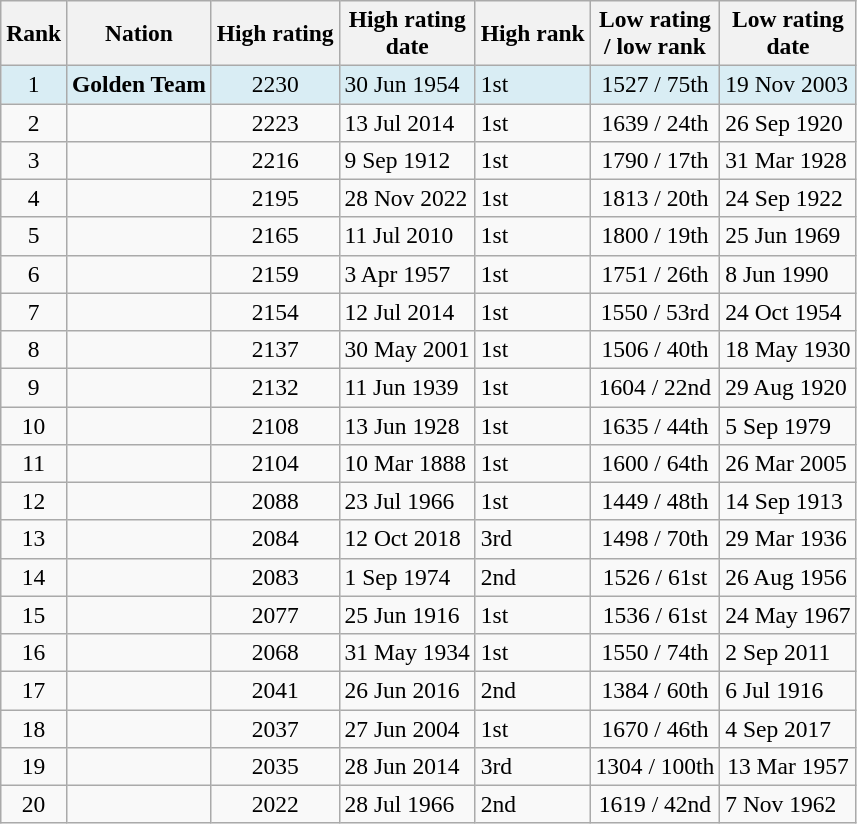<table class="wikitable" style="font-size: 98%;">
<tr>
<th>Rank</th>
<th>Nation</th>
<th>High rating<br></th>
<th>High rating<br>date</th>
<th>High rank<br></th>
<th>Low rating<br>/ low rank</th>
<th>Low rating<br>date</th>
</tr>
<tr style="background:#d9edf4;">
<td align=center>1</td>
<td> <strong>Golden Team</strong></td>
<td align=center>2230 </td>
<td>30 Jun 1954</td>
<td>1st </td>
<td align=center>1527 / 75th</td>
<td>19 Nov 2003</td>
</tr>
<tr>
<td align=center>2</td>
<td></td>
<td align=center>2223 </td>
<td>13 Jul 2014</td>
<td>1st </td>
<td align=center>1639 / 24th</td>
<td>26 Sep 1920</td>
</tr>
<tr>
<td align=center>3</td>
<td></td>
<td align=center>2216 </td>
<td>9 Sep 1912</td>
<td>1st </td>
<td align=center>1790 / 17th</td>
<td>31 Mar 1928</td>
</tr>
<tr>
<td align=center>4</td>
<td></td>
<td align=center>2195 </td>
<td>28 Nov 2022</td>
<td>1st </td>
<td align=center>1813 / 20th</td>
<td>24 Sep 1922</td>
</tr>
<tr>
<td align=center>5</td>
<td></td>
<td align=center>2165 </td>
<td>11 Jul 2010</td>
<td>1st </td>
<td align=center>1800 / 19th</td>
<td>25 Jun 1969</td>
</tr>
<tr>
<td align=center>6</td>
<td></td>
<td align=center>2159 </td>
<td>3 Apr 1957</td>
<td>1st </td>
<td align=center>1751 / 26th</td>
<td>8 Jun 1990</td>
</tr>
<tr>
<td align=center>7</td>
<td></td>
<td align=center>2154 </td>
<td>12 Jul 2014</td>
<td>1st </td>
<td align=center>1550 / 53rd</td>
<td>24 Oct 1954</td>
</tr>
<tr>
<td align=center>8</td>
<td></td>
<td align=center>2137 </td>
<td>30 May 2001</td>
<td>1st </td>
<td align=center>1506 / 40th</td>
<td>18 May 1930</td>
</tr>
<tr>
<td align=center>9</td>
<td></td>
<td align=center>2132 </td>
<td>11 Jun 1939</td>
<td>1st </td>
<td align=center>1604 / 22nd</td>
<td>29 Aug 1920</td>
</tr>
<tr>
<td align=center>10</td>
<td></td>
<td align=center>2108 </td>
<td>13 Jun 1928</td>
<td>1st </td>
<td align=center>1635 / 44th</td>
<td>5 Sep 1979</td>
</tr>
<tr>
<td align=center>11</td>
<td></td>
<td align=center>2104 </td>
<td>10 Mar 1888</td>
<td>1st </td>
<td align=center>1600 / 64th</td>
<td>26 Mar 2005</td>
</tr>
<tr>
<td align=center>12</td>
<td></td>
<td align=center>2088 </td>
<td>23 Jul 1966</td>
<td>1st </td>
<td align=center>1449 / 48th</td>
<td>14 Sep 1913</td>
</tr>
<tr>
<td align=center>13</td>
<td></td>
<td align=center>2084 </td>
<td>12 Oct 2018</td>
<td>3rd </td>
<td align=center>1498 / 70th</td>
<td>29 Mar 1936</td>
</tr>
<tr>
<td align=center>14</td>
<td></td>
<td align=center>2083 </td>
<td>1 Sep 1974</td>
<td>2nd </td>
<td align=center>1526 / 61st</td>
<td>26 Aug 1956</td>
</tr>
<tr>
<td align=center>15</td>
<td></td>
<td align=center>2077 </td>
<td>25 Jun 1916</td>
<td>1st </td>
<td align=center>1536 / 61st</td>
<td>24 May 1967</td>
</tr>
<tr>
<td align=center>16</td>
<td></td>
<td align=center>2068 </td>
<td>31 May 1934</td>
<td>1st </td>
<td align=center>1550 / 74th</td>
<td>2 Sep 2011</td>
</tr>
<tr>
<td align=center>17</td>
<td></td>
<td align=center>2041 </td>
<td>26 Jun 2016</td>
<td>2nd </td>
<td align=center>1384 / 60th</td>
<td>6 Jul 1916</td>
</tr>
<tr>
<td align=center>18</td>
<td></td>
<td align=center>2037 </td>
<td>27 Jun 2004</td>
<td>1st </td>
<td align=center>1670 / 46th</td>
<td>4 Sep 2017</td>
</tr>
<tr>
<td align=center>19</td>
<td></td>
<td align=center>2035 </td>
<td>28 Jun 2014</td>
<td>3rd </td>
<td align=center>1304 / 100th</td>
<td align=center>13 Mar 1957</td>
</tr>
<tr>
<td align=center>20</td>
<td></td>
<td align=center>2022 </td>
<td>28 Jul 1966</td>
<td>2nd </td>
<td align=center>1619 / 42nd</td>
<td>7 Nov 1962</td>
</tr>
</table>
